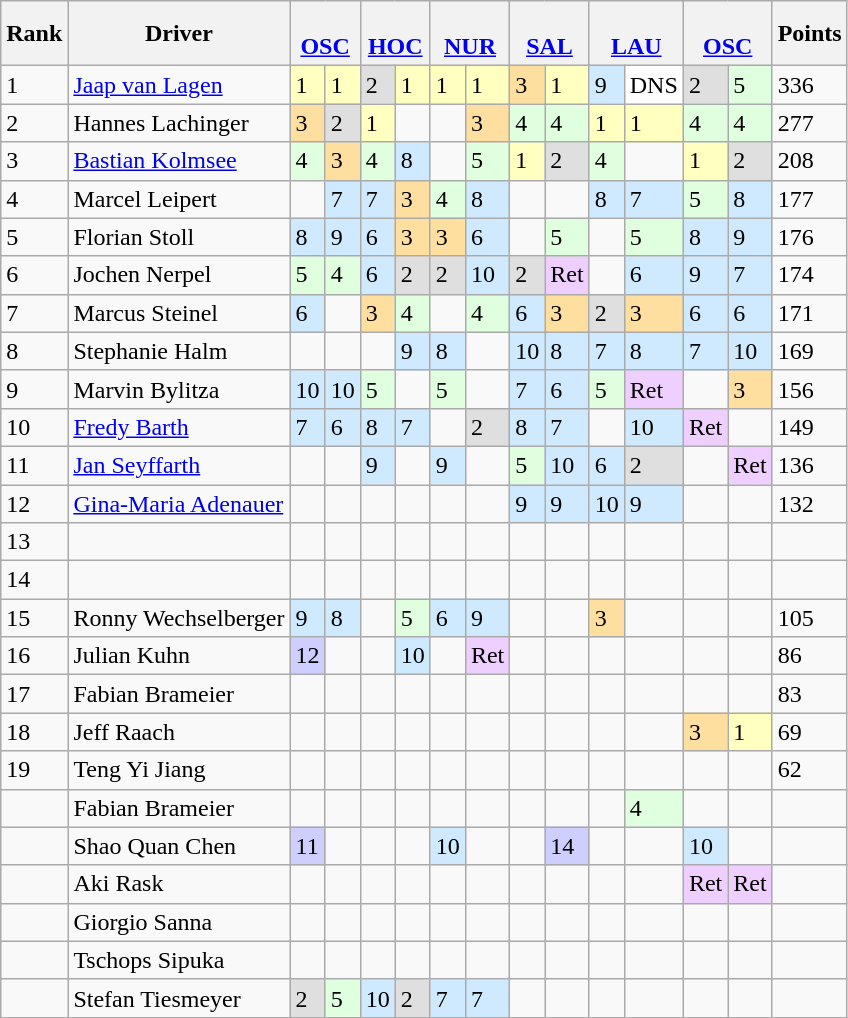<table class="wikitable">
<tr>
<th>Rank</th>
<th>Driver</th>
<th colspan=2> <br> <a href='#'>OSC</a></th>
<th colspan=2> <br> <a href='#'>HOC</a></th>
<th colspan=2> <br> <a href='#'>NUR</a></th>
<th colspan=2> <br> <a href='#'>SAL</a></th>
<th colspan=2> <br> <a href='#'>LAU</a></th>
<th colspan=2> <br> <a href='#'>OSC</a></th>
<th>Points</th>
</tr>
<tr>
<td>1</td>
<td> <a href='#'>Jaap van Lagen</a></td>
<td style="background:#FFFFBF;">1</td>
<td style="background:#FFFFBF;">1</td>
<td style="background:#DFDFDF;">2</td>
<td style="background:#FFFFBF;">1</td>
<td style="background:#FFFFBF;">1</td>
<td style="background:#FFFFBF;">1</td>
<td style="background:#FFDF9F;">3</td>
<td style="background:#FFFFBF;">1</td>
<td style="background:#CFEAFF;">9</td>
<td style="background:#FFFFFF;">DNS</td>
<td style="background:#DFDFDF;">2</td>
<td style="background:#DFFFDF;">5</td>
<td>336</td>
</tr>
<tr>
<td>2</td>
<td> Hannes Lachinger</td>
<td style="background:#FFDF9F;">3</td>
<td style="background:#DFDFDF;">2</td>
<td style="background:#FFFFBF;">1</td>
<td></td>
<td></td>
<td style="background:#FFDF9F;">3</td>
<td style="background:#DFFFDF;">4</td>
<td style="background:#DFFFDF;">4</td>
<td style="background:#FFFFBF;">1</td>
<td style="background:#FFFFBF;">1</td>
<td style="background:#DFFFDF;">4</td>
<td style="background:#DFFFDF;">4</td>
<td>277</td>
</tr>
<tr>
<td>3</td>
<td> <a href='#'>Bastian Kolmsee</a></td>
<td style="background:#DFFFDF;">4</td>
<td style="background:#FFDF9F;">3</td>
<td style="background:#DFFFDF;">4</td>
<td style="background:#CFEAFF;">8</td>
<td></td>
<td style="background:#DFFFDF;">5</td>
<td style="background:#FFFFBF;">1</td>
<td style="background:#DFDFDF;">2</td>
<td style="background:#DFFFDF;">4</td>
<td></td>
<td style="background:#FFFFBF;">1</td>
<td style="background:#DFDFDF;">2</td>
<td>208</td>
</tr>
<tr>
<td>4</td>
<td> Marcel Leipert</td>
<td></td>
<td style="background:#CFEAFF;">7</td>
<td style="background:#CFEAFF;">7</td>
<td style="background:#FFDF9F;">3</td>
<td style="background:#DFFFDF;">4</td>
<td style="background:#CFEAFF;">8</td>
<td></td>
<td></td>
<td style="background:#CFEAFF;">8</td>
<td style="background:#CFEAFF;">7</td>
<td style="background:#DFFFDF;">5</td>
<td style="background:#CFEAFF;">8</td>
<td>177</td>
</tr>
<tr>
<td>5</td>
<td> Florian Stoll</td>
<td style="background:#CFEAFF;">8</td>
<td style="background:#CFEAFF;">9</td>
<td style="background:#CFEAFF;">6</td>
<td style="background:#FFDF9F;">3</td>
<td style="background:#FFDF9F;">3</td>
<td style="background:#CFEAFF;">6</td>
<td></td>
<td style="background:#DFFFDF;">5</td>
<td></td>
<td style="background:#DFFFDF;">5</td>
<td style="background:#CFEAFF;">8</td>
<td style="background:#CFEAFF;">9</td>
<td>176</td>
</tr>
<tr>
<td>6</td>
<td> Jochen Nerpel</td>
<td style="background:#DFFFDF;">5</td>
<td style="background:#DFFFDF;">4</td>
<td style="background:#CFEAFF;">6</td>
<td style="background:#DFDFDF;">2</td>
<td style="background:#DFDFDF;">2</td>
<td style="background:#CFEAFF;">10</td>
<td style="background:#DFDFDF;">2</td>
<td style="background:#EFCFFF;">Ret</td>
<td></td>
<td style="background:#CFEAFF;">6</td>
<td style="background:#CFEAFF;">9</td>
<td style="background:#CFEAFF;">7</td>
<td>174</td>
</tr>
<tr>
<td>7</td>
<td> Marcus Steinel</td>
<td style="background:#CFEAFF;">6</td>
<td></td>
<td style="background:#FFDF9F;">3</td>
<td style="background:#DFFFDF;">4</td>
<td></td>
<td style="background:#DFFFDF;">4</td>
<td style="background:#CFEAFF;">6</td>
<td style="background:#FFDF9F;">3</td>
<td style="background:#DFDFDF;">2</td>
<td style="background:#FFDF9F;">3</td>
<td style="background:#CFEAFF;">6</td>
<td style="background:#CFEAFF;">6</td>
<td>171</td>
</tr>
<tr>
<td>8</td>
<td> Stephanie Halm</td>
<td></td>
<td></td>
<td></td>
<td style="background:#CFEAFF;">9</td>
<td style="background:#CFEAFF;">8</td>
<td></td>
<td style="background:#CFEAFF;">10</td>
<td style="background:#CFEAFF;">8</td>
<td style="background:#CFEAFF;">7</td>
<td style="background:#CFEAFF;">8</td>
<td style="background:#CFEAFF;">7</td>
<td style="background:#CFEAFF;">10</td>
<td>169</td>
</tr>
<tr>
<td>9</td>
<td> Marvin Bylitza</td>
<td style="background:#CFEAFF;">10</td>
<td style="background:#CFEAFF;">10</td>
<td style="background:#DFFFDF;">5</td>
<td></td>
<td style="background:#DFFFDF;">5</td>
<td></td>
<td style="background:#CFEAFF;">7</td>
<td style="background:#CFEAFF;">6</td>
<td style="background:#DFFFDF;">5</td>
<td style="background:#EFCFFF;">Ret</td>
<td></td>
<td style="background:#FFDF9F;">3</td>
<td>156</td>
</tr>
<tr>
<td>10</td>
<td> <a href='#'>Fredy Barth</a></td>
<td style="background:#CFEAFF;">7</td>
<td style="background:#CFEAFF;">6</td>
<td style="background:#CFEAFF;">8</td>
<td style="background:#CFEAFF;">7</td>
<td></td>
<td style="background:#DFDFDF;">2</td>
<td style="background:#CFEAFF;">8</td>
<td style="background:#CFEAFF;">7</td>
<td></td>
<td style="background:#CFEAFF;">10</td>
<td style="background:#EFCFFF;">Ret</td>
<td></td>
<td>149</td>
</tr>
<tr>
<td>11</td>
<td> <a href='#'>Jan Seyffarth</a></td>
<td></td>
<td></td>
<td style="background:#CFEAFF;">9</td>
<td></td>
<td style="background:#CFEAFF;">9</td>
<td></td>
<td style="background:#DFFFDF;">5</td>
<td style="background:#CFEAFF;">10</td>
<td style="background:#CFEAFF;">6</td>
<td style="background:#DFDFDF;">2</td>
<td></td>
<td style="background:#EFCFFF;">Ret</td>
<td>136</td>
</tr>
<tr>
<td>12</td>
<td> <a href='#'>Gina-Maria Adenauer</a></td>
<td></td>
<td></td>
<td></td>
<td></td>
<td></td>
<td></td>
<td style="background:#CFEAFF;">9</td>
<td style="background:#CFEAFF;">9</td>
<td style="background:#CFEAFF;">10</td>
<td style="background:#CFEAFF;">9</td>
<td></td>
<td></td>
<td>132</td>
</tr>
<tr>
<td>13</td>
<td></td>
<td></td>
<td></td>
<td></td>
<td></td>
<td></td>
<td></td>
<td></td>
<td></td>
<td></td>
<td></td>
<td></td>
<td></td>
<td></td>
</tr>
<tr>
<td>14</td>
<td></td>
<td></td>
<td></td>
<td></td>
<td></td>
<td></td>
<td></td>
<td></td>
<td></td>
<td></td>
<td></td>
<td></td>
<td></td>
<td></td>
</tr>
<tr>
<td>15</td>
<td> Ronny Wechselberger</td>
<td style="background:#CFEAFF;">9</td>
<td style="background:#CFEAFF;">8</td>
<td></td>
<td style="background:#DFFFDF;">5</td>
<td style="background:#CFEAFF;">6</td>
<td style="background:#CFEAFF;">9</td>
<td></td>
<td></td>
<td style="background:#FFDF9F;">3</td>
<td></td>
<td></td>
<td></td>
<td>105</td>
</tr>
<tr>
<td>16</td>
<td> Julian Kuhn</td>
<td style="background:#CFCFFF;">12</td>
<td></td>
<td></td>
<td style="background:#CFEAFF;">10</td>
<td></td>
<td style="background:#EFCFFF;">Ret</td>
<td></td>
<td></td>
<td></td>
<td></td>
<td></td>
<td></td>
<td>86</td>
</tr>
<tr>
<td>17</td>
<td> Fabian Brameier</td>
<td></td>
<td></td>
<td></td>
<td></td>
<td></td>
<td></td>
<td></td>
<td></td>
<td></td>
<td></td>
<td></td>
<td></td>
<td>83</td>
</tr>
<tr>
<td>18</td>
<td> Jeff Raach</td>
<td></td>
<td></td>
<td></td>
<td></td>
<td></td>
<td></td>
<td></td>
<td></td>
<td></td>
<td></td>
<td style="background:#FFDF9F;">3</td>
<td style="background:#FFFFBF;">1</td>
<td>69</td>
</tr>
<tr>
<td>19</td>
<td> Teng Yi Jiang</td>
<td></td>
<td></td>
<td></td>
<td></td>
<td></td>
<td></td>
<td></td>
<td></td>
<td></td>
<td></td>
<td></td>
<td></td>
<td>62</td>
</tr>
<tr>
<td></td>
<td> Fabian Brameier</td>
<td></td>
<td></td>
<td></td>
<td></td>
<td></td>
<td></td>
<td></td>
<td></td>
<td></td>
<td style="background:#DFFFDF;">4</td>
<td></td>
<td></td>
<td></td>
</tr>
<tr>
<td></td>
<td> Shao Quan Chen</td>
<td style="background:#CFCFFF;">11</td>
<td></td>
<td></td>
<td></td>
<td style="background:#CFEAFF;">10</td>
<td></td>
<td></td>
<td style="background:#CFCFFF;">14</td>
<td></td>
<td></td>
<td style="background:#CFEAFF;">10</td>
<td></td>
<td></td>
</tr>
<tr>
<td></td>
<td> Aki Rask</td>
<td></td>
<td></td>
<td></td>
<td></td>
<td></td>
<td></td>
<td></td>
<td></td>
<td></td>
<td></td>
<td style="background:#EFCFFF;">Ret</td>
<td style="background:#EFCFFF;">Ret</td>
<td></td>
</tr>
<tr>
<td></td>
<td> Giorgio Sanna</td>
<td></td>
<td></td>
<td></td>
<td></td>
<td></td>
<td></td>
<td></td>
<td></td>
<td></td>
<td></td>
<td></td>
<td></td>
<td></td>
</tr>
<tr>
<td></td>
<td> Tschops Sipuka</td>
<td></td>
<td></td>
<td></td>
<td></td>
<td></td>
<td></td>
<td></td>
<td></td>
<td></td>
<td></td>
<td></td>
<td></td>
<td></td>
</tr>
<tr>
<td></td>
<td> Stefan Tiesmeyer</td>
<td style="background:#DFDFDF;">2</td>
<td style="background:#DFFFDF;">5</td>
<td style="background:#CFEAFF;">10</td>
<td style="background:#DFDFDF;">2</td>
<td style="background:#CFEAFF;">7</td>
<td style="background:#CFEAFF;">7</td>
<td></td>
<td></td>
<td></td>
<td></td>
<td></td>
<td></td>
<td></td>
</tr>
</table>
